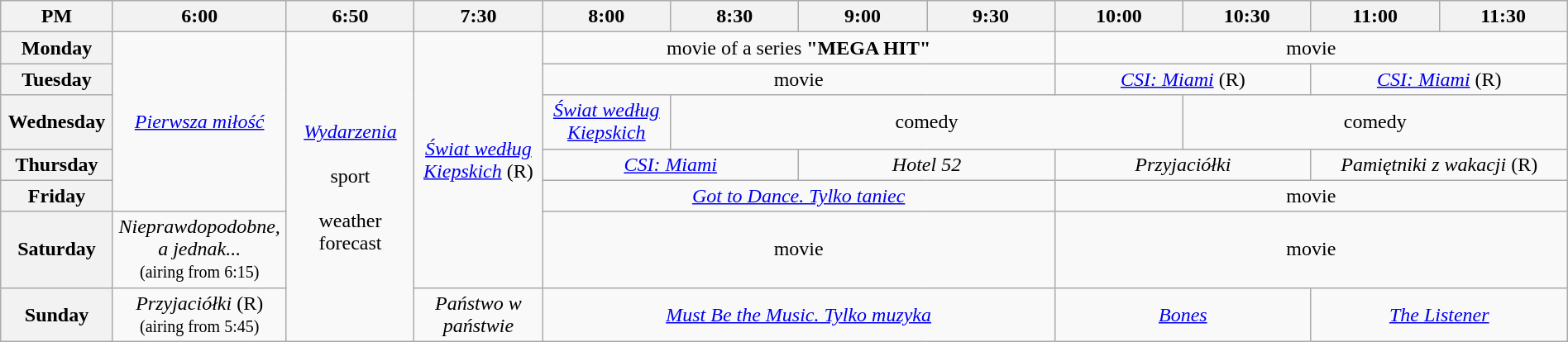<table class="wikitable" style="width:100%;margin-right:0;text-align:center">
<tr>
<th style="width:7%;">PM</th>
<th style="width:8%;">6:00</th>
<th style="width:8%;">6:50</th>
<th style="width:8%;">7:30</th>
<th style="width:8%;">8:00</th>
<th style="width:8%;">8:30</th>
<th style="width:8%;">9:00</th>
<th style="width:8%;">9:30</th>
<th style="width:8%;">10:00</th>
<th style="width:8%;">10:30</th>
<th style="width:8%;">11:00</th>
<th style="width:8%;">11:30</th>
</tr>
<tr>
<th>Monday</th>
<td rowspan="5"><em><a href='#'>Pierwsza miłość</a></em></td>
<td rowspan="7"><em><a href='#'>Wydarzenia</a></em><br> <br>sport<br> <br>weather forecast</td>
<td rowspan="6"><em><a href='#'>Świat według Kiepskich</a></em> (R)</td>
<td colspan="4">movie of a series <strong>"MEGA HIT"</strong></td>
<td colspan="4">movie</td>
</tr>
<tr>
<th>Tuesday</th>
<td colspan="4">movie</td>
<td colspan="2"><em><a href='#'>CSI: Miami</a></em> (R)</td>
<td colspan="2"><em><a href='#'>CSI: Miami</a></em> (R)</td>
</tr>
<tr>
<th>Wednesday</th>
<td><em><a href='#'>Świat według Kiepskich</a></em></td>
<td colspan="4">comedy</td>
<td colspan="3">comedy</td>
</tr>
<tr>
<th>Thursday</th>
<td colspan="2"><em><a href='#'>CSI: Miami</a></em></td>
<td colspan="2"><em>Hotel 52</em></td>
<td colspan="2"><em>Przyjaciółki</em></td>
<td colspan="2"><em>Pamiętniki z wakacji</em> (R)</td>
</tr>
<tr>
<th>Friday</th>
<td colspan="4"><em><a href='#'>Got to Dance. Tylko taniec</a></em></td>
<td colspan="4">movie</td>
</tr>
<tr>
<th>Saturday</th>
<td><em>Nieprawdopodobne, a jednak...</em><br><small>(airing from 6:15)</small></td>
<td colspan="4">movie</td>
<td colspan="4">movie</td>
</tr>
<tr>
<th>Sunday</th>
<td><em>Przyjaciółki</em> (R)<br><small>(airing from 5:45)</small></td>
<td><em>Państwo w państwie</em></td>
<td colspan="4"><em><a href='#'>Must Be the Music. Tylko muzyka</a></em></td>
<td colspan="2"><em><a href='#'>Bones</a></em></td>
<td colspan="2"><em><a href='#'>The Listener</a></em></td>
</tr>
</table>
